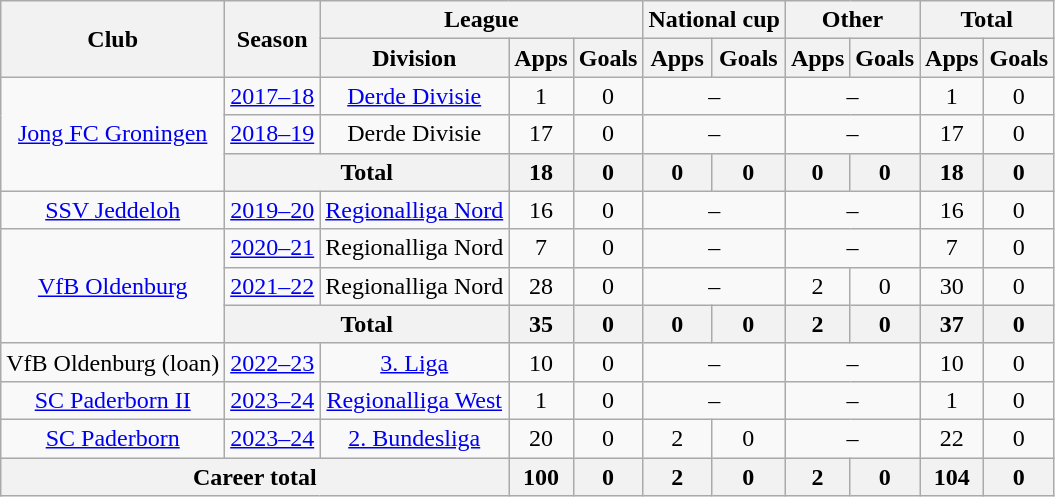<table class="wikitable" style="text-align:center">
<tr>
<th rowspan="2">Club</th>
<th rowspan="2">Season</th>
<th colspan="3">League</th>
<th colspan="2">National cup</th>
<th colspan="2">Other</th>
<th colspan="2">Total</th>
</tr>
<tr>
<th>Division</th>
<th>Apps</th>
<th>Goals</th>
<th>Apps</th>
<th>Goals</th>
<th>Apps</th>
<th>Goals</th>
<th>Apps</th>
<th>Goals</th>
</tr>
<tr>
<td rowspan="3"><a href='#'>Jong FC Groningen</a></td>
<td><a href='#'>2017–18</a></td>
<td><a href='#'>Derde Divisie</a></td>
<td>1</td>
<td>0</td>
<td colspan="2">–</td>
<td colspan="2">–</td>
<td>1</td>
<td>0</td>
</tr>
<tr>
<td><a href='#'>2018–19</a></td>
<td>Derde Divisie</td>
<td>17</td>
<td>0</td>
<td colspan="2">–</td>
<td colspan="2">–</td>
<td>17</td>
<td>0</td>
</tr>
<tr>
<th colspan="2">Total</th>
<th>18</th>
<th>0</th>
<th>0</th>
<th>0</th>
<th>0</th>
<th>0</th>
<th>18</th>
<th>0</th>
</tr>
<tr>
<td><a href='#'>SSV Jeddeloh</a></td>
<td><a href='#'>2019–20</a></td>
<td><a href='#'>Regionalliga Nord</a></td>
<td>16</td>
<td>0</td>
<td colspan="2">–</td>
<td colspan="2">–</td>
<td>16</td>
<td>0</td>
</tr>
<tr>
<td rowspan="3"><a href='#'>VfB Oldenburg</a></td>
<td><a href='#'>2020–21</a></td>
<td>Regionalliga Nord</td>
<td>7</td>
<td>0</td>
<td colspan="2">–</td>
<td colspan="2">–</td>
<td>7</td>
<td>0</td>
</tr>
<tr>
<td><a href='#'>2021–22</a></td>
<td>Regionalliga Nord</td>
<td>28</td>
<td>0</td>
<td colspan="2">–</td>
<td>2</td>
<td>0</td>
<td>30</td>
<td>0</td>
</tr>
<tr>
<th colspan="2">Total</th>
<th>35</th>
<th>0</th>
<th>0</th>
<th>0</th>
<th>2</th>
<th>0</th>
<th>37</th>
<th>0</th>
</tr>
<tr>
<td>VfB Oldenburg (loan)</td>
<td><a href='#'>2022–23</a></td>
<td><a href='#'>3. Liga</a></td>
<td>10</td>
<td>0</td>
<td colspan="2">–</td>
<td colspan="2">–</td>
<td>10</td>
<td>0</td>
</tr>
<tr>
<td><a href='#'>SC Paderborn II</a></td>
<td><a href='#'>2023–24</a></td>
<td><a href='#'>Regionalliga West</a></td>
<td>1</td>
<td>0</td>
<td colspan="2">–</td>
<td colspan="2">–</td>
<td>1</td>
<td>0</td>
</tr>
<tr>
<td><a href='#'>SC Paderborn</a></td>
<td><a href='#'>2023–24</a></td>
<td><a href='#'>2. Bundesliga</a></td>
<td>20</td>
<td>0</td>
<td>2</td>
<td>0</td>
<td colspan="2">–</td>
<td>22</td>
<td>0</td>
</tr>
<tr>
<th colspan="3">Career total</th>
<th>100</th>
<th>0</th>
<th>2</th>
<th>0</th>
<th>2</th>
<th>0</th>
<th>104</th>
<th>0</th>
</tr>
</table>
